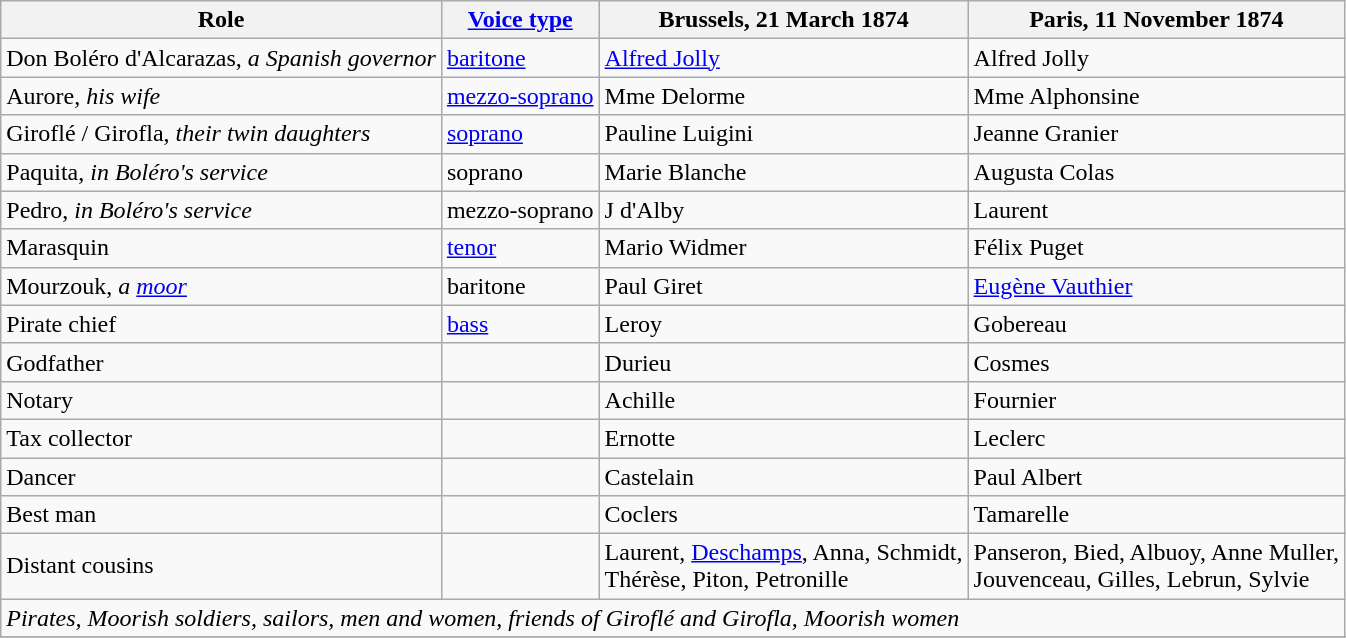<table class="wikitable">
<tr>
<th>Role</th>
<th><a href='#'>Voice type</a></th>
<th>Brussels, 21 March 1874</th>
<th>Paris, 11 November 1874</th>
</tr>
<tr>
<td>Don Boléro d'Alcarazas, <em>a Spanish governor</em></td>
<td><a href='#'>baritone</a></td>
<td><a href='#'>Alfred Jolly</a></td>
<td>Alfred Jolly</td>
</tr>
<tr>
<td>Aurore, <em>his wife</em></td>
<td><a href='#'>mezzo-soprano</a></td>
<td>Mme Delorme</td>
<td>Mme Alphonsine</td>
</tr>
<tr>
<td>Giroflé / Girofla, <em>their twin daughters</em></td>
<td><a href='#'>soprano</a></td>
<td>Pauline Luigini</td>
<td>Jeanne Granier</td>
</tr>
<tr>
<td>Paquita, <em>in Boléro's service</em></td>
<td>soprano</td>
<td>Marie Blanche</td>
<td>Augusta Colas</td>
</tr>
<tr>
<td>Pedro, <em>in Boléro's service</em></td>
<td>mezzo-soprano</td>
<td>J d'Alby</td>
<td>Laurent</td>
</tr>
<tr>
<td>Marasquin</td>
<td><a href='#'>tenor</a></td>
<td>Mario Widmer</td>
<td>Félix Puget</td>
</tr>
<tr>
<td>Mourzouk, <em>a <a href='#'>moor</a></em></td>
<td>baritone</td>
<td>Paul Giret</td>
<td><a href='#'>Eugène Vauthier</a></td>
</tr>
<tr>
<td>Pirate chief</td>
<td><a href='#'>bass</a></td>
<td>Leroy</td>
<td>Gobereau</td>
</tr>
<tr>
<td>Godfather</td>
<td></td>
<td>Durieu</td>
<td>Cosmes</td>
</tr>
<tr>
<td>Notary</td>
<td></td>
<td>Achille</td>
<td>Fournier</td>
</tr>
<tr>
<td>Tax collector</td>
<td></td>
<td>Ernotte</td>
<td>Leclerc</td>
</tr>
<tr>
<td>Dancer</td>
<td></td>
<td>Castelain</td>
<td>Paul Albert</td>
</tr>
<tr>
<td>Best man</td>
<td></td>
<td>Coclers</td>
<td>Tamarelle</td>
</tr>
<tr>
<td>Distant cousins</td>
<td></td>
<td>Laurent, <a href='#'>Deschamps</a>, Anna, Schmidt,<br> Thérèse, Piton, Petronille</td>
<td>Panseron, Bied, Albuoy, Anne Muller,<br> Jouvenceau, Gilles, Lebrun, Sylvie</td>
</tr>
<tr>
<td colspan="4"><em>Pirates, Moorish soldiers, sailors, men and women, friends of Giroflé and Girofla, Moorish women</em></td>
</tr>
<tr>
</tr>
</table>
